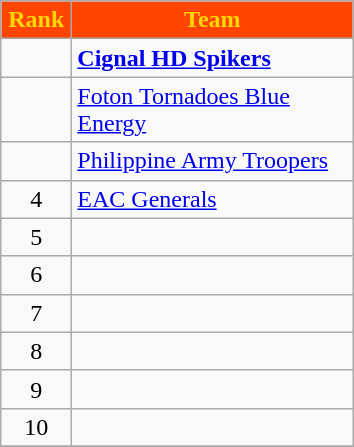<table class="wikitable" style="text-align: center;">
<tr>
<th width=40 style="background:#FF4500; color:#FFD700;">Rank</th>
<th width=180 style="background:#FF4500; color:#FFD700;">Team</th>
</tr>
<tr>
<td></td>
<td align="left"><strong><a href='#'>Cignal HD Spikers</a></strong></td>
</tr>
<tr>
<td></td>
<td align="left"><a href='#'>Foton Tornadoes Blue Energy</a></td>
</tr>
<tr>
<td></td>
<td align="left"><a href='#'>Philippine Army Troopers</a></td>
</tr>
<tr>
<td>4</td>
<td align="left"><a href='#'>EAC Generals</a></td>
</tr>
<tr>
<td>5</td>
<td align="left"></td>
</tr>
<tr>
<td>6</td>
<td align="left"></td>
</tr>
<tr>
<td>7</td>
<td align="left"></td>
</tr>
<tr>
<td>8</td>
<td align="left"></td>
</tr>
<tr>
<td>9</td>
<td align="left"></td>
</tr>
<tr>
<td>10</td>
<td align="left"></td>
</tr>
<tr>
</tr>
</table>
